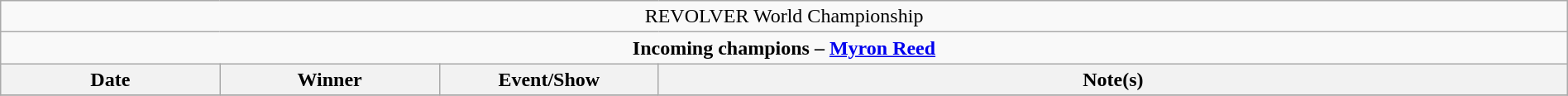<table class="wikitable" style="text-align:center; width:100%;">
<tr>
<td colspan="4" style="text-align: center;">REVOLVER World Championship</td>
</tr>
<tr>
<td colspan="4" style="text-align: center;"><strong>Incoming champions – <a href='#'>Myron Reed</a></strong></td>
</tr>
<tr>
<th width=14%>Date</th>
<th width=14%>Winner</th>
<th width=14%>Event/Show</th>
<th width=58%>Note(s)</th>
</tr>
<tr>
</tr>
</table>
